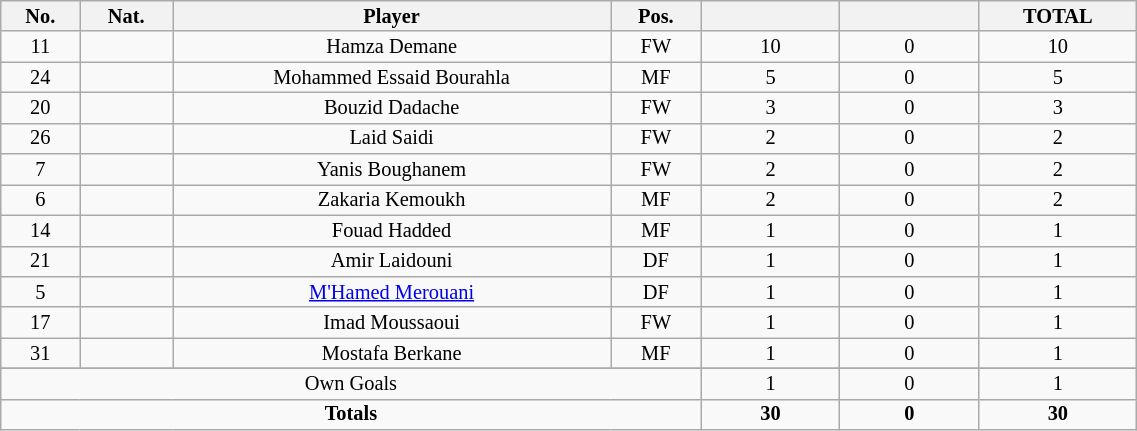<table class="wikitable sortable alternance" style="font-size:85%; text-align:center; line-height:14px; width:60%;">
<tr>
<th width=10>No.</th>
<th width=10>Nat.</th>
<th width=140>Player</th>
<th width=10>Pos.</th>
<th width=40></th>
<th width=40></th>
<th width=10>TOTAL</th>
</tr>
<tr>
<td>11</td>
<td></td>
<td>Hamza Demane</td>
<td>FW</td>
<td>10</td>
<td>0</td>
<td>10</td>
</tr>
<tr>
<td>24</td>
<td></td>
<td>Mohammed Essaid Bourahla</td>
<td>MF</td>
<td>5</td>
<td>0</td>
<td>5</td>
</tr>
<tr>
<td>20</td>
<td></td>
<td>Bouzid Dadache</td>
<td>FW</td>
<td>3</td>
<td>0</td>
<td>3</td>
</tr>
<tr>
<td>26</td>
<td></td>
<td>Laid Saidi</td>
<td>FW</td>
<td>2</td>
<td>0</td>
<td>2</td>
</tr>
<tr>
<td>7</td>
<td></td>
<td>Yanis Boughanem</td>
<td>FW</td>
<td>2</td>
<td>0</td>
<td>2</td>
</tr>
<tr>
<td>6</td>
<td></td>
<td>Zakaria Kemoukh</td>
<td>MF</td>
<td>2</td>
<td>0</td>
<td>2</td>
</tr>
<tr>
<td>14</td>
<td></td>
<td>Fouad Hadded</td>
<td>MF</td>
<td>1</td>
<td>0</td>
<td>1</td>
</tr>
<tr>
<td>21</td>
<td></td>
<td>Amir Laidouni</td>
<td>DF</td>
<td>1</td>
<td>0</td>
<td>1</td>
</tr>
<tr>
<td>5</td>
<td></td>
<td><a href='#'>M'Hamed Merouani</a></td>
<td>DF</td>
<td>1</td>
<td>0</td>
<td>1</td>
</tr>
<tr>
<td>17</td>
<td></td>
<td>Imad Moussaoui</td>
<td>FW</td>
<td>1</td>
<td>0</td>
<td>1</td>
</tr>
<tr>
<td>31</td>
<td></td>
<td>Mostafa Berkane</td>
<td>MF</td>
<td>1</td>
<td>0</td>
<td>1</td>
</tr>
<tr>
</tr>
<tr class="sortbottom">
<td colspan="4">Own Goals</td>
<td>1</td>
<td>0</td>
<td>1</td>
</tr>
<tr class="sortbottom">
<td colspan="4"><strong>Totals</strong></td>
<td><strong>30</strong></td>
<td><strong>0</strong></td>
<td><strong>30</strong></td>
</tr>
</table>
